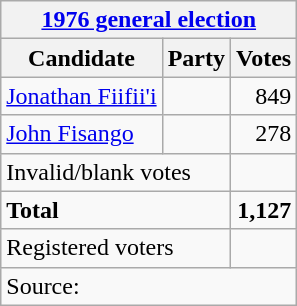<table class=wikitable style=text-align:left>
<tr>
<th colspan=3><a href='#'>1976 general election</a></th>
</tr>
<tr>
<th>Candidate</th>
<th>Party</th>
<th>Votes</th>
</tr>
<tr>
<td><a href='#'>Jonathan Fiifii'i</a></td>
<td></td>
<td align=right>849</td>
</tr>
<tr>
<td><a href='#'>John Fisango</a></td>
<td></td>
<td align=right>278</td>
</tr>
<tr>
<td colspan=2>Invalid/blank votes</td>
<td></td>
</tr>
<tr>
<td colspan=2><strong>Total</strong></td>
<td align=right><strong>1,127</strong></td>
</tr>
<tr>
<td colspan=2>Registered voters</td>
<td align=right></td>
</tr>
<tr>
<td colspan=3>Source: </td>
</tr>
</table>
